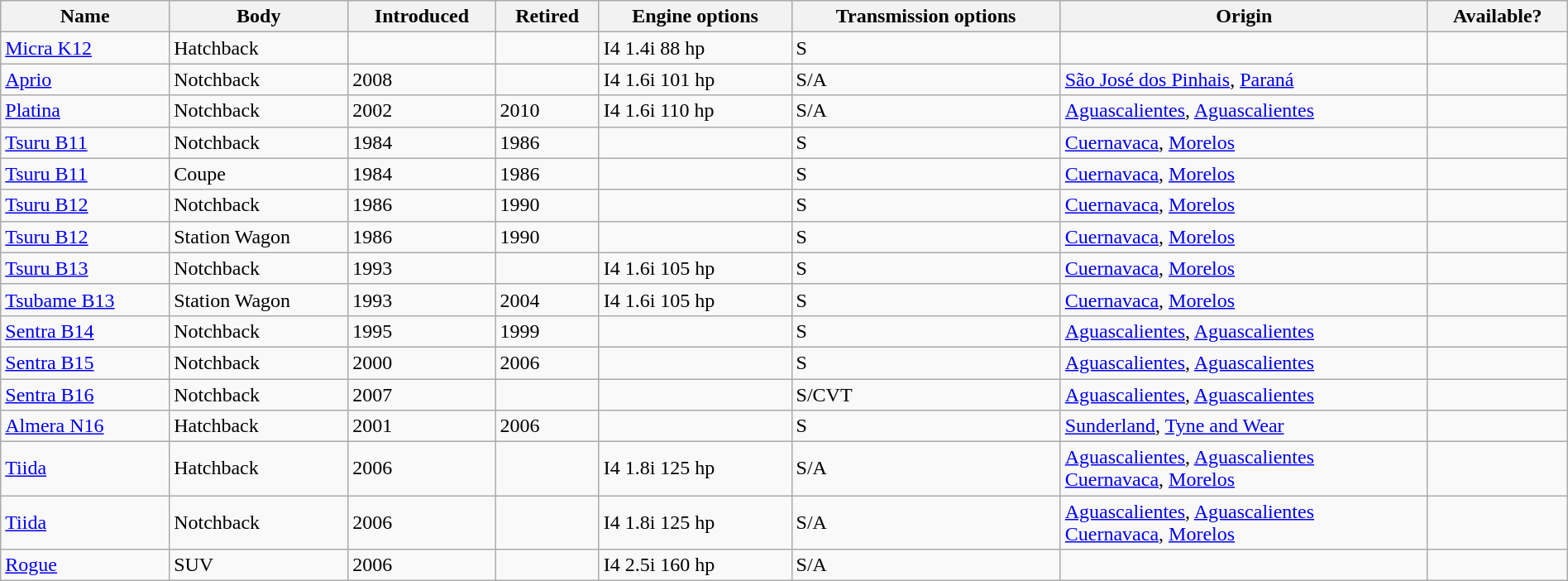<table class="wikitable sortable" style="width:100%;">
<tr>
<th>Name</th>
<th>Body</th>
<th>Introduced</th>
<th>Retired</th>
<th>Engine options</th>
<th>Transmission options</th>
<th>Origin</th>
<th>Available?</th>
</tr>
<tr>
<td><a href='#'><span>Micra K12</span></a></td>
<td>Hatchback</td>
<td></td>
<td></td>
<td>I4 1.4i 88 hp</td>
<td>S</td>
<td></td>
<td></td>
</tr>
<tr>
<td><a href='#'><span>Aprio</span></a></td>
<td>Notchback</td>
<td>2008</td>
<td></td>
<td>I4 1.6i 101 hp</td>
<td>S/A</td>
<td> <a href='#'>São José dos Pinhais</a>, <a href='#'>Paraná</a></td>
<td></td>
</tr>
<tr>
<td><a href='#'><span>Platina</span></a></td>
<td>Notchback</td>
<td>2002</td>
<td>2010</td>
<td>I4 1.6i 110 hp</td>
<td>S/A</td>
<td> <a href='#'>Aguascalientes</a>, <a href='#'>Aguascalientes</a></td>
<td></td>
</tr>
<tr>
<td><a href='#'><span>Tsuru B11</span></a></td>
<td>Notchback</td>
<td>1984</td>
<td>1986</td>
<td></td>
<td>S</td>
<td> <a href='#'>Cuernavaca</a>, <a href='#'>Morelos</a></td>
<td></td>
</tr>
<tr>
<td><a href='#'><span>Tsuru B11</span></a></td>
<td>Coupe</td>
<td>1984</td>
<td>1986</td>
<td></td>
<td>S</td>
<td> <a href='#'>Cuernavaca</a>, <a href='#'>Morelos</a></td>
<td></td>
</tr>
<tr>
<td><a href='#'><span>Tsuru B12</span></a></td>
<td>Notchback</td>
<td>1986</td>
<td>1990</td>
<td></td>
<td>S</td>
<td> <a href='#'>Cuernavaca</a>, <a href='#'>Morelos</a></td>
<td></td>
</tr>
<tr>
<td><a href='#'><span>Tsuru B12</span></a></td>
<td>Station Wagon</td>
<td>1986</td>
<td>1990</td>
<td></td>
<td>S</td>
<td> <a href='#'>Cuernavaca</a>, <a href='#'>Morelos</a></td>
<td></td>
</tr>
<tr>
<td><a href='#'><span>Tsuru B13</span></a></td>
<td>Notchback</td>
<td>1993</td>
<td></td>
<td>I4 1.6i 105 hp</td>
<td>S</td>
<td> <a href='#'>Cuernavaca</a>, <a href='#'>Morelos</a></td>
<td></td>
</tr>
<tr>
<td><a href='#'><span>Tsubame B13</span></a></td>
<td>Station Wagon</td>
<td>1993</td>
<td>2004</td>
<td>I4 1.6i 105 hp</td>
<td>S</td>
<td> <a href='#'>Cuernavaca</a>, <a href='#'>Morelos</a></td>
<td></td>
</tr>
<tr>
<td><a href='#'>Sentra B14</a></td>
<td>Notchback</td>
<td>1995</td>
<td>1999</td>
<td></td>
<td>S</td>
<td> <a href='#'>Aguascalientes</a>, <a href='#'>Aguascalientes</a></td>
<td></td>
</tr>
<tr>
<td><a href='#'>Sentra B15</a></td>
<td>Notchback</td>
<td>2000</td>
<td>2006</td>
<td></td>
<td>S</td>
<td> <a href='#'>Aguascalientes</a>, <a href='#'>Aguascalientes</a></td>
<td></td>
</tr>
<tr>
<td><a href='#'>Sentra B16</a></td>
<td>Notchback</td>
<td>2007</td>
<td></td>
<td></td>
<td>S/CVT</td>
<td> <a href='#'>Aguascalientes</a>, <a href='#'>Aguascalientes</a></td>
<td></td>
</tr>
<tr>
<td><a href='#'>Almera N16</a></td>
<td>Hatchback</td>
<td>2001</td>
<td>2006</td>
<td></td>
<td>S</td>
<td> <a href='#'>Sunderland</a>, <a href='#'>Tyne and Wear</a></td>
<td></td>
</tr>
<tr>
<td><a href='#'>Tiida</a></td>
<td>Hatchback</td>
<td>2006</td>
<td></td>
<td>I4 1.8i 125 hp</td>
<td>S/A</td>
<td> <a href='#'>Aguascalientes</a>, <a href='#'>Aguascalientes</a><br> <a href='#'>Cuernavaca</a>, <a href='#'>Morelos</a></td>
<td></td>
</tr>
<tr>
<td><a href='#'>Tiida</a></td>
<td>Notchback</td>
<td>2006</td>
<td></td>
<td>I4 1.8i 125 hp</td>
<td>S/A</td>
<td> <a href='#'>Aguascalientes</a>, <a href='#'>Aguascalientes</a><br> <a href='#'>Cuernavaca</a>, <a href='#'>Morelos</a></td>
<td></td>
</tr>
<tr>
<td><a href='#'>Rogue</a></td>
<td>SUV</td>
<td>2006</td>
<td></td>
<td>I4 2.5i 160 hp</td>
<td>S/A</td>
<td></td>
<td></td>
</tr>
</table>
